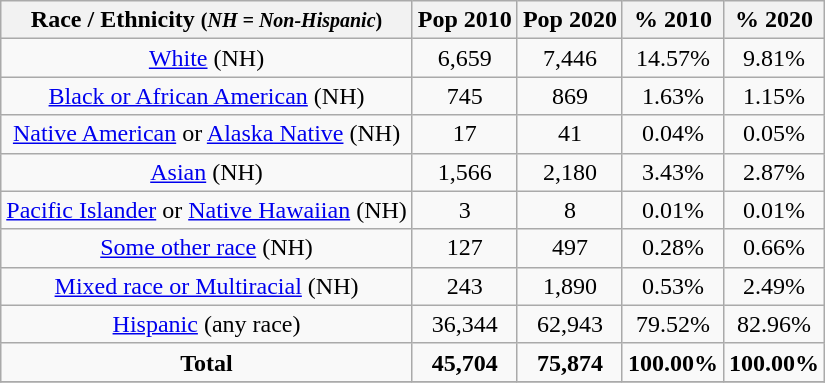<table class="wikitable" style="text-align:center;">
<tr>
<th>Race / Ethnicity <small>(<em>NH = Non-Hispanic</em>)</small></th>
<th>Pop 2010</th>
<th>Pop 2020</th>
<th>% 2010</th>
<th>% 2020</th>
</tr>
<tr>
<td><a href='#'>White</a> (NH)</td>
<td>6,659</td>
<td>7,446</td>
<td>14.57%</td>
<td>9.81%</td>
</tr>
<tr>
<td><a href='#'>Black or African American</a> (NH)</td>
<td>745</td>
<td>869</td>
<td>1.63%</td>
<td>1.15%</td>
</tr>
<tr>
<td><a href='#'>Native American</a> or <a href='#'>Alaska Native</a> (NH)</td>
<td>17</td>
<td>41</td>
<td>0.04%</td>
<td>0.05%</td>
</tr>
<tr>
<td><a href='#'>Asian</a> (NH)</td>
<td>1,566</td>
<td>2,180</td>
<td>3.43%</td>
<td>2.87%</td>
</tr>
<tr>
<td><a href='#'>Pacific Islander</a> or <a href='#'>Native Hawaiian</a> (NH)</td>
<td>3</td>
<td>8</td>
<td>0.01%</td>
<td>0.01%</td>
</tr>
<tr>
<td><a href='#'>Some other race</a> (NH)</td>
<td>127</td>
<td>497</td>
<td>0.28%</td>
<td>0.66%</td>
</tr>
<tr>
<td><a href='#'>Mixed race or Multiracial</a> (NH)</td>
<td>243</td>
<td>1,890</td>
<td>0.53%</td>
<td>2.49%</td>
</tr>
<tr>
<td><a href='#'>Hispanic</a> (any race)</td>
<td>36,344</td>
<td>62,943</td>
<td>79.52%</td>
<td>82.96%</td>
</tr>
<tr>
<td><strong>Total</strong></td>
<td><strong>45,704</strong></td>
<td><strong>75,874</strong></td>
<td><strong>100.00%</strong></td>
<td><strong>100.00%</strong></td>
</tr>
<tr>
</tr>
</table>
